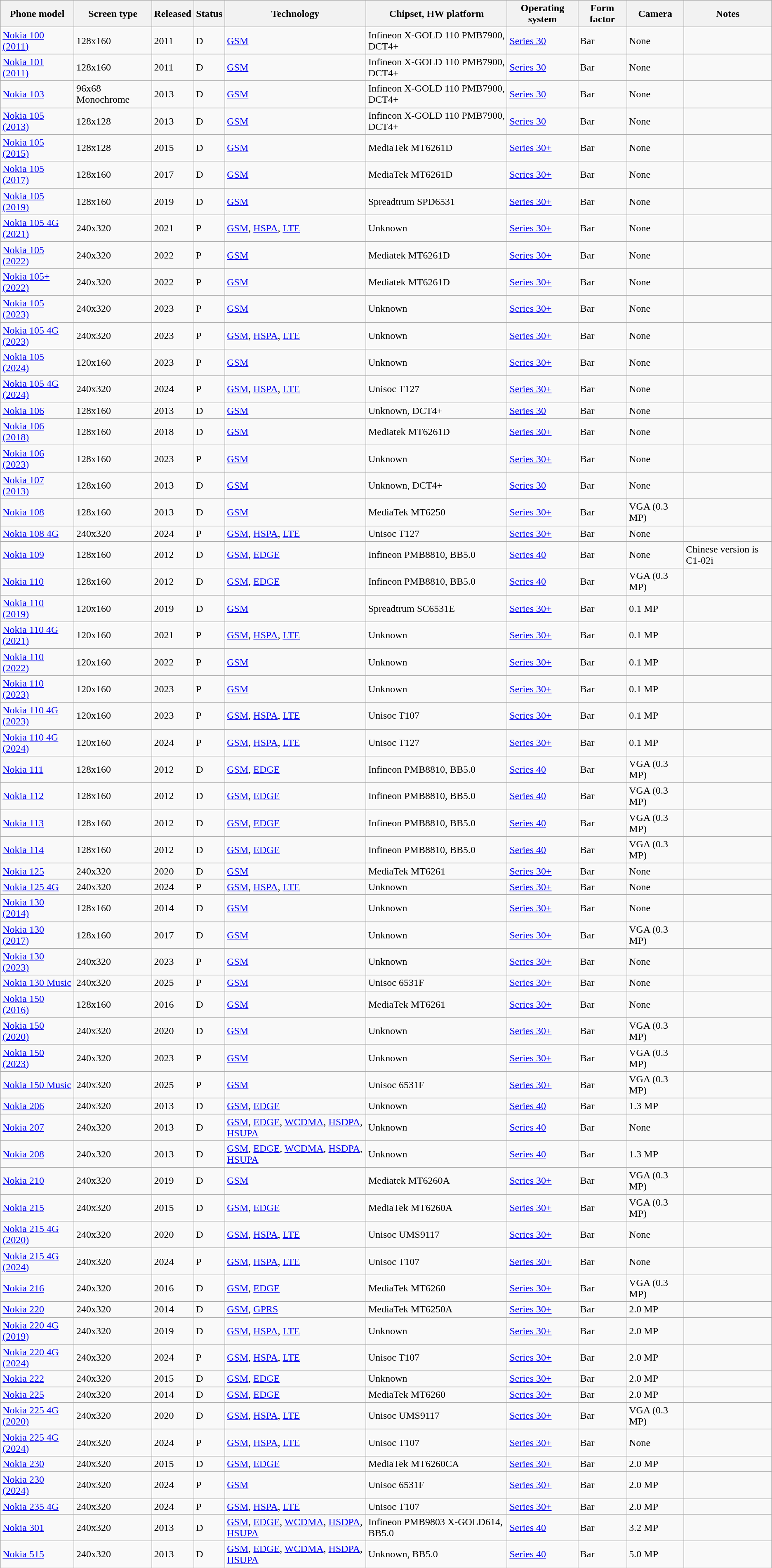<table class="wikitable sortable">
<tr>
<th>Phone model</th>
<th>Screen type</th>
<th>Released</th>
<th>Status</th>
<th>Technology</th>
<th>Chipset, HW platform</th>
<th>Operating system</th>
<th>Form factor</th>
<th>Camera</th>
<th>Notes</th>
</tr>
<tr>
<td><a href='#'>Nokia 100 (2011)</a></td>
<td>128x160</td>
<td>2011</td>
<td>D</td>
<td><a href='#'>GSM</a></td>
<td>Infineon X-GOLD 110 PMB7900, DCT4+</td>
<td><a href='#'>Series 30</a></td>
<td>Bar</td>
<td>None</td>
<td></td>
</tr>
<tr>
<td><a href='#'>Nokia 101 (2011)</a></td>
<td>128x160</td>
<td>2011</td>
<td>D</td>
<td><a href='#'>GSM</a></td>
<td>Infineon X-GOLD 110 PMB7900, DCT4+</td>
<td><a href='#'>Series 30</a></td>
<td>Bar</td>
<td>None</td>
<td></td>
</tr>
<tr>
<td><a href='#'>Nokia 103</a></td>
<td>96x68 Monochrome</td>
<td>2013</td>
<td>D</td>
<td><a href='#'>GSM</a></td>
<td>Infineon X-GOLD 110 PMB7900, DCT4+</td>
<td><a href='#'>Series 30</a></td>
<td>Bar</td>
<td>None</td>
<td></td>
</tr>
<tr>
<td><a href='#'>Nokia 105 (2013)</a></td>
<td>128x128</td>
<td>2013</td>
<td>D</td>
<td><a href='#'>GSM</a></td>
<td>Infineon X-GOLD 110 PMB7900, DCT4+</td>
<td><a href='#'>Series 30</a></td>
<td>Bar</td>
<td>None</td>
<td></td>
</tr>
<tr>
<td><a href='#'>Nokia 105 (2015)</a></td>
<td>128x128</td>
<td>2015</td>
<td>D</td>
<td><a href='#'>GSM</a></td>
<td>MediaTek MT6261D</td>
<td><a href='#'>Series 30+</a></td>
<td>Bar</td>
<td>None</td>
<td></td>
</tr>
<tr>
<td><a href='#'>Nokia 105 (2017)</a></td>
<td>128x160</td>
<td>2017</td>
<td>D</td>
<td><a href='#'>GSM</a></td>
<td>MediaTek MT6261D</td>
<td><a href='#'>Series 30+</a></td>
<td>Bar</td>
<td>None</td>
<td></td>
</tr>
<tr>
<td><a href='#'>Nokia 105 (2019)</a></td>
<td>128x160</td>
<td>2019</td>
<td>D</td>
<td><a href='#'>GSM</a></td>
<td>Spreadtrum SPD6531</td>
<td><a href='#'>Series 30+</a></td>
<td>Bar</td>
<td>None</td>
<td></td>
</tr>
<tr>
<td><a href='#'>Nokia 105 4G (2021)</a></td>
<td>240x320</td>
<td>2021</td>
<td>P</td>
<td><a href='#'>GSM</a>, <a href='#'>HSPA</a>, <a href='#'>LTE</a></td>
<td>Unknown</td>
<td><a href='#'>Series 30+</a></td>
<td>Bar</td>
<td>None</td>
<td></td>
</tr>
<tr>
<td><a href='#'>Nokia 105 (2022)</a></td>
<td>240x320</td>
<td>2022</td>
<td>P</td>
<td><a href='#'>GSM</a></td>
<td>Mediatek MT6261D</td>
<td><a href='#'>Series 30+</a></td>
<td>Bar</td>
<td>None</td>
<td></td>
</tr>
<tr>
<td><a href='#'>Nokia 105+ (2022)</a></td>
<td>240x320</td>
<td>2022</td>
<td>P</td>
<td><a href='#'>GSM</a></td>
<td>Mediatek MT6261D</td>
<td><a href='#'>Series 30+</a></td>
<td>Bar</td>
<td>None</td>
<td></td>
</tr>
<tr>
<td><a href='#'>Nokia 105 (2023)</a></td>
<td>240x320</td>
<td>2023</td>
<td>P</td>
<td><a href='#'>GSM</a></td>
<td>Unknown</td>
<td><a href='#'>Series 30+</a></td>
<td>Bar</td>
<td>None</td>
<td></td>
</tr>
<tr>
<td><a href='#'>Nokia 105 4G (2023)</a></td>
<td>240x320</td>
<td>2023</td>
<td>P</td>
<td><a href='#'>GSM</a>, <a href='#'>HSPA</a>, <a href='#'>LTE</a></td>
<td>Unknown</td>
<td><a href='#'>Series 30+</a></td>
<td>Bar</td>
<td>None</td>
<td></td>
</tr>
<tr>
<td><a href='#'>Nokia 105 (2024)</a></td>
<td>120x160</td>
<td>2023</td>
<td>P</td>
<td><a href='#'>GSM</a></td>
<td>Unknown</td>
<td><a href='#'>Series 30+</a></td>
<td>Bar</td>
<td>None</td>
<td></td>
</tr>
<tr>
<td><a href='#'>Nokia 105 4G (2024)</a></td>
<td>240x320</td>
<td>2024</td>
<td>P</td>
<td><a href='#'>GSM</a>, <a href='#'>HSPA</a>, <a href='#'>LTE</a></td>
<td>Unisoc T127</td>
<td><a href='#'>Series 30+</a></td>
<td>Bar</td>
<td>None</td>
<td></td>
</tr>
<tr>
<td><a href='#'>Nokia 106</a></td>
<td>128x160</td>
<td>2013</td>
<td>D</td>
<td><a href='#'>GSM</a></td>
<td>Unknown, DCT4+</td>
<td><a href='#'>Series 30</a></td>
<td>Bar</td>
<td>None</td>
<td></td>
</tr>
<tr>
<td><a href='#'>Nokia 106 (2018)</a></td>
<td>128x160</td>
<td>2018</td>
<td>D</td>
<td><a href='#'>GSM</a></td>
<td>Mediatek MT6261D</td>
<td><a href='#'>Series 30+</a></td>
<td>Bar</td>
<td>None</td>
<td></td>
</tr>
<tr>
<td><a href='#'>Nokia 106 (2023)</a></td>
<td>128x160</td>
<td>2023</td>
<td>P</td>
<td><a href='#'>GSM</a></td>
<td>Unknown</td>
<td><a href='#'>Series 30+</a></td>
<td>Bar</td>
<td>None</td>
<td></td>
</tr>
<tr>
<td><a href='#'>Nokia 107 (2013)</a></td>
<td>128x160</td>
<td>2013</td>
<td>D</td>
<td><a href='#'>GSM</a></td>
<td>Unknown, DCT4+</td>
<td><a href='#'>Series 30</a></td>
<td>Bar</td>
<td>None</td>
<td></td>
</tr>
<tr>
<td><a href='#'>Nokia 108</a></td>
<td>128x160</td>
<td>2013</td>
<td>D</td>
<td><a href='#'>GSM</a></td>
<td>MediaTek MT6250</td>
<td><a href='#'>Series 30+</a></td>
<td>Bar</td>
<td>VGA (0.3 MP)</td>
<td></td>
</tr>
<tr>
<td><a href='#'>Nokia 108 4G</a></td>
<td>240x320</td>
<td>2024</td>
<td>P</td>
<td><a href='#'>GSM</a>, <a href='#'>HSPA</a>, <a href='#'>LTE</a></td>
<td>Unisoc T127</td>
<td><a href='#'>Series 30+</a></td>
<td>Bar</td>
<td>None</td>
<td></td>
</tr>
<tr>
<td><a href='#'>Nokia 109</a></td>
<td>128x160</td>
<td>2012</td>
<td>D</td>
<td><a href='#'>GSM</a>, <a href='#'>EDGE</a></td>
<td>Infineon PMB8810, BB5.0</td>
<td><a href='#'>Series 40</a></td>
<td>Bar</td>
<td>None</td>
<td>Chinese version is C1-02i</td>
</tr>
<tr>
<td><a href='#'>Nokia 110</a></td>
<td>128x160</td>
<td>2012</td>
<td>D</td>
<td><a href='#'>GSM</a>, <a href='#'>EDGE</a></td>
<td>Infineon PMB8810, BB5.0</td>
<td><a href='#'>Series 40</a></td>
<td>Bar</td>
<td>VGA (0.3 MP)</td>
<td></td>
</tr>
<tr>
<td><a href='#'>Nokia 110 (2019)</a></td>
<td>120x160</td>
<td>2019</td>
<td>D</td>
<td><a href='#'>GSM</a></td>
<td>Spreadtrum SC6531E</td>
<td><a href='#'>Series 30+</a></td>
<td>Bar</td>
<td>0.1 MP</td>
<td></td>
</tr>
<tr>
<td><a href='#'>Nokia 110 4G (2021)</a></td>
<td>120x160</td>
<td>2021</td>
<td>P</td>
<td><a href='#'>GSM</a>, <a href='#'>HSPA</a>, <a href='#'>LTE</a></td>
<td>Unknown</td>
<td><a href='#'>Series 30+</a></td>
<td>Bar</td>
<td>0.1 MP</td>
<td></td>
</tr>
<tr>
<td><a href='#'>Nokia 110 (2022)</a></td>
<td>120x160</td>
<td>2022</td>
<td>P</td>
<td><a href='#'>GSM</a></td>
<td>Unknown</td>
<td><a href='#'>Series 30+</a></td>
<td>Bar</td>
<td>0.1 MP</td>
<td></td>
</tr>
<tr>
<td><a href='#'>Nokia 110 (2023)</a></td>
<td>120x160</td>
<td>2023</td>
<td>P</td>
<td><a href='#'>GSM</a></td>
<td>Unknown</td>
<td><a href='#'>Series 30+</a></td>
<td>Bar</td>
<td>0.1 MP</td>
<td></td>
</tr>
<tr>
<td><a href='#'>Nokia 110 4G (2023)</a></td>
<td>120x160</td>
<td>2023</td>
<td>P</td>
<td><a href='#'>GSM</a>, <a href='#'>HSPA</a>, <a href='#'>LTE</a></td>
<td>Unisoc T107</td>
<td><a href='#'>Series 30+</a></td>
<td>Bar</td>
<td>0.1 MP</td>
<td></td>
</tr>
<tr>
<td><a href='#'>Nokia 110 4G (2024)</a></td>
<td>120x160</td>
<td>2024</td>
<td>P</td>
<td><a href='#'>GSM</a>, <a href='#'>HSPA</a>, <a href='#'>LTE</a></td>
<td>Unisoc T127</td>
<td><a href='#'>Series 30+</a></td>
<td>Bar</td>
<td>0.1 MP</td>
<td></td>
</tr>
<tr>
<td><a href='#'>Nokia 111</a></td>
<td>128x160</td>
<td>2012</td>
<td>D</td>
<td><a href='#'>GSM</a>, <a href='#'>EDGE</a></td>
<td>Infineon PMB8810, BB5.0</td>
<td><a href='#'>Series 40</a></td>
<td>Bar</td>
<td>VGA (0.3 MP)</td>
<td></td>
</tr>
<tr>
<td><a href='#'>Nokia 112</a></td>
<td>128x160</td>
<td>2012</td>
<td>D</td>
<td><a href='#'>GSM</a>, <a href='#'>EDGE</a></td>
<td>Infineon PMB8810, BB5.0</td>
<td><a href='#'>Series 40</a></td>
<td>Bar</td>
<td>VGA (0.3 MP)</td>
<td></td>
</tr>
<tr>
<td><a href='#'>Nokia 113</a></td>
<td>128x160</td>
<td>2012</td>
<td>D</td>
<td><a href='#'>GSM</a>, <a href='#'>EDGE</a></td>
<td>Infineon PMB8810, BB5.0</td>
<td><a href='#'>Series 40</a></td>
<td>Bar</td>
<td>VGA (0.3 MP)</td>
<td></td>
</tr>
<tr>
<td><a href='#'>Nokia 114</a></td>
<td>128x160</td>
<td>2012</td>
<td>D</td>
<td><a href='#'>GSM</a>, <a href='#'>EDGE</a></td>
<td>Infineon PMB8810, BB5.0</td>
<td><a href='#'>Series 40</a></td>
<td>Bar</td>
<td>VGA (0.3 MP)</td>
<td></td>
</tr>
<tr>
<td><a href='#'>Nokia 125</a></td>
<td>240x320</td>
<td>2020</td>
<td>D</td>
<td><a href='#'>GSM</a></td>
<td>MediaTek MT6261</td>
<td><a href='#'>Series 30+</a></td>
<td>Bar</td>
<td>None</td>
<td></td>
</tr>
<tr>
<td><a href='#'>Nokia 125 4G</a></td>
<td>240x320</td>
<td>2024</td>
<td>P</td>
<td><a href='#'>GSM</a>, <a href='#'>HSPA</a>, <a href='#'>LTE</a></td>
<td>Unknown</td>
<td><a href='#'>Series 30+</a></td>
<td>Bar</td>
<td>None</td>
<td></td>
</tr>
<tr>
<td><a href='#'>Nokia 130 (2014)</a></td>
<td>128x160</td>
<td>2014</td>
<td>D</td>
<td><a href='#'>GSM</a></td>
<td>Unknown</td>
<td><a href='#'>Series 30+</a></td>
<td>Bar</td>
<td>None</td>
<td></td>
</tr>
<tr>
<td><a href='#'>Nokia 130 (2017)</a></td>
<td>128x160</td>
<td>2017</td>
<td>D</td>
<td><a href='#'>GSM</a></td>
<td>Unknown</td>
<td><a href='#'>Series 30+</a></td>
<td>Bar</td>
<td>VGA (0.3 MP)</td>
<td></td>
</tr>
<tr>
<td><a href='#'>Nokia 130 (2023)</a></td>
<td>240x320</td>
<td>2023</td>
<td>P</td>
<td><a href='#'>GSM</a></td>
<td>Unknown</td>
<td><a href='#'>Series 30+</a></td>
<td>Bar</td>
<td>None</td>
<td></td>
</tr>
<tr>
<td><a href='#'>Nokia 130 Music</a></td>
<td>240x320</td>
<td>2025</td>
<td>P</td>
<td><a href='#'>GSM</a></td>
<td>Unisoc 6531F</td>
<td><a href='#'>Series 30+</a></td>
<td>Bar</td>
<td>None</td>
<td></td>
</tr>
<tr>
<td><a href='#'>Nokia 150 (2016)</a></td>
<td>128x160</td>
<td>2016</td>
<td>D</td>
<td><a href='#'>GSM</a></td>
<td>MediaTek MT6261</td>
<td><a href='#'>Series 30+</a></td>
<td>Bar</td>
<td>None</td>
<td></td>
</tr>
<tr>
<td><a href='#'>Nokia 150 (2020)</a></td>
<td>240x320</td>
<td>2020</td>
<td>D</td>
<td><a href='#'>GSM</a></td>
<td>Unknown</td>
<td><a href='#'>Series 30+</a></td>
<td>Bar</td>
<td>VGA (0.3 MP)</td>
<td></td>
</tr>
<tr>
<td><a href='#'>Nokia 150 (2023)</a></td>
<td>240x320</td>
<td>2023</td>
<td>P</td>
<td><a href='#'>GSM</a></td>
<td>Unknown</td>
<td><a href='#'>Series 30+</a></td>
<td>Bar</td>
<td>VGA (0.3 MP)</td>
<td></td>
</tr>
<tr>
<td><a href='#'>Nokia 150 Music</a></td>
<td>240x320</td>
<td>2025</td>
<td>P</td>
<td><a href='#'>GSM</a></td>
<td>Unisoc 6531F</td>
<td><a href='#'>Series 30+</a></td>
<td>Bar</td>
<td>VGA (0.3 MP)</td>
<td></td>
</tr>
<tr>
<td><a href='#'>Nokia 206</a></td>
<td>240x320</td>
<td>2013</td>
<td>D</td>
<td><a href='#'>GSM</a>, <a href='#'>EDGE</a></td>
<td>Unknown</td>
<td><a href='#'>Series 40</a></td>
<td>Bar</td>
<td>1.3 MP</td>
<td></td>
</tr>
<tr>
<td><a href='#'>Nokia 207</a></td>
<td>240x320</td>
<td>2013</td>
<td>D</td>
<td><a href='#'>GSM</a>, <a href='#'>EDGE</a>, <a href='#'>WCDMA</a>, <a href='#'>HSDPA</a>, <a href='#'>HSUPA</a></td>
<td>Unknown</td>
<td><a href='#'>Series 40</a></td>
<td>Bar</td>
<td>None</td>
<td></td>
</tr>
<tr>
<td><a href='#'>Nokia 208</a></td>
<td>240x320</td>
<td>2013</td>
<td>D</td>
<td><a href='#'>GSM</a>, <a href='#'>EDGE</a>, <a href='#'>WCDMA</a>, <a href='#'>HSDPA</a>, <a href='#'>HSUPA</a></td>
<td>Unknown</td>
<td><a href='#'>Series 40</a></td>
<td>Bar</td>
<td>1.3 MP</td>
<td></td>
</tr>
<tr>
<td><a href='#'>Nokia 210</a></td>
<td>240x320</td>
<td>2019</td>
<td>D</td>
<td><a href='#'>GSM</a></td>
<td>Mediatek MT6260A</td>
<td><a href='#'>Series 30+</a></td>
<td>Bar</td>
<td>VGA (0.3 MP)</td>
<td></td>
</tr>
<tr>
<td><a href='#'>Nokia 215</a></td>
<td>240x320</td>
<td>2015</td>
<td>D</td>
<td><a href='#'>GSM</a>, <a href='#'>EDGE</a></td>
<td>MediaTek MT6260A</td>
<td><a href='#'>Series 30+</a></td>
<td>Bar</td>
<td>VGA (0.3 MP)</td>
<td></td>
</tr>
<tr>
<td><a href='#'>Nokia 215 4G (2020)</a></td>
<td>240x320</td>
<td>2020</td>
<td>D</td>
<td><a href='#'>GSM</a>, <a href='#'>HSPA</a>, <a href='#'>LTE</a></td>
<td>Unisoc UMS9117</td>
<td><a href='#'>Series 30+</a></td>
<td>Bar</td>
<td>None</td>
<td></td>
</tr>
<tr>
<td><a href='#'>Nokia 215 4G (2024)</a></td>
<td>240x320</td>
<td>2024</td>
<td>P</td>
<td><a href='#'>GSM</a>, <a href='#'>HSPA</a>, <a href='#'>LTE</a></td>
<td>Unisoc T107</td>
<td><a href='#'>Series 30+</a></td>
<td>Bar</td>
<td>None</td>
<td></td>
</tr>
<tr>
<td><a href='#'>Nokia 216</a></td>
<td>240x320</td>
<td>2016</td>
<td>D</td>
<td><a href='#'>GSM</a>, <a href='#'>EDGE</a></td>
<td>MediaTek MT6260</td>
<td><a href='#'>Series 30+</a></td>
<td>Bar</td>
<td>VGA (0.3 MP)</td>
<td></td>
</tr>
<tr>
<td><a href='#'>Nokia 220</a></td>
<td>240x320</td>
<td>2014</td>
<td>D</td>
<td><a href='#'>GSM</a>, <a href='#'>GPRS</a></td>
<td>MediaTek MT6250A</td>
<td><a href='#'>Series 30+</a></td>
<td>Bar</td>
<td>2.0 MP</td>
<td></td>
</tr>
<tr>
<td><a href='#'>Nokia 220 4G (2019)</a></td>
<td>240x320</td>
<td>2019</td>
<td>D</td>
<td><a href='#'>GSM</a>, <a href='#'>HSPA</a>, <a href='#'>LTE</a></td>
<td>Unknown</td>
<td><a href='#'>Series 30+</a></td>
<td>Bar</td>
<td>2.0 MP</td>
<td></td>
</tr>
<tr>
<td><a href='#'>Nokia 220 4G (2024)</a></td>
<td>240x320</td>
<td>2024</td>
<td>P</td>
<td><a href='#'>GSM</a>, <a href='#'>HSPA</a>, <a href='#'>LTE</a></td>
<td>Unisoc T107</td>
<td><a href='#'>Series 30+</a></td>
<td>Bar</td>
<td>2.0 MP</td>
<td></td>
</tr>
<tr>
<td><a href='#'>Nokia 222</a></td>
<td>240x320</td>
<td>2015</td>
<td>D</td>
<td><a href='#'>GSM</a>, <a href='#'>EDGE</a></td>
<td>Unknown</td>
<td><a href='#'>Series 30+</a></td>
<td>Bar</td>
<td>2.0 MP</td>
<td></td>
</tr>
<tr>
<td><a href='#'>Nokia 225</a></td>
<td>240x320</td>
<td>2014</td>
<td>D</td>
<td><a href='#'>GSM</a>, <a href='#'>EDGE</a></td>
<td>MediaTek MT6260</td>
<td><a href='#'>Series 30+</a></td>
<td>Bar</td>
<td>2.0 MP</td>
<td></td>
</tr>
<tr>
<td><a href='#'>Nokia 225 4G (2020)</a></td>
<td>240x320</td>
<td>2020</td>
<td>D</td>
<td><a href='#'>GSM</a>, <a href='#'>HSPA</a>, <a href='#'>LTE</a></td>
<td>Unisoc UMS9117</td>
<td><a href='#'>Series 30+</a></td>
<td>Bar</td>
<td>VGA (0.3 MP)</td>
<td></td>
</tr>
<tr>
<td><a href='#'>Nokia 225 4G (2024)</a></td>
<td>240x320</td>
<td>2024</td>
<td>P</td>
<td><a href='#'>GSM</a>, <a href='#'>HSPA</a>, <a href='#'>LTE</a></td>
<td>Unisoc T107</td>
<td><a href='#'>Series 30+</a></td>
<td>Bar</td>
<td>None</td>
<td></td>
</tr>
<tr>
<td><a href='#'>Nokia 230</a></td>
<td>240x320</td>
<td>2015</td>
<td>D</td>
<td><a href='#'>GSM</a>, <a href='#'>EDGE</a></td>
<td>MediaTek MT6260CA</td>
<td><a href='#'>Series 30+</a></td>
<td>Bar</td>
<td>2.0 MP</td>
<td></td>
</tr>
<tr>
<td><a href='#'>Nokia 230 (2024)</a></td>
<td>240x320</td>
<td>2024</td>
<td>P</td>
<td><a href='#'>GSM</a></td>
<td>Unisoc 6531F</td>
<td><a href='#'>Series 30+</a></td>
<td>Bar</td>
<td>2.0 MP</td>
<td></td>
</tr>
<tr>
<td><a href='#'>Nokia 235 4G</a></td>
<td>240x320</td>
<td>2024</td>
<td>P</td>
<td><a href='#'>GSM</a>, <a href='#'>HSPA</a>, <a href='#'>LTE</a></td>
<td>Unisoc T107</td>
<td><a href='#'>Series 30+</a></td>
<td>Bar</td>
<td>2.0 MP</td>
<td></td>
</tr>
<tr>
<td> <a href='#'>Nokia 301</a></td>
<td>240x320</td>
<td>2013</td>
<td>D</td>
<td><a href='#'>GSM</a>, <a href='#'>EDGE</a>, <a href='#'>WCDMA</a>, <a href='#'>HSDPA</a>, <a href='#'>HSUPA</a></td>
<td>Infineon PMB9803 X-GOLD614, BB5.0</td>
<td><a href='#'>Series 40</a></td>
<td>Bar</td>
<td>3.2 MP</td>
<td></td>
</tr>
<tr>
<td><a href='#'>Nokia 515</a></td>
<td>240x320</td>
<td>2013</td>
<td>D</td>
<td><a href='#'>GSM</a>, <a href='#'>EDGE</a>, <a href='#'>WCDMA</a>, <a href='#'>HSDPA</a>, <a href='#'>HSUPA</a></td>
<td>Unknown, BB5.0</td>
<td><a href='#'>Series 40</a></td>
<td>Bar</td>
<td>5.0 MP</td>
<td></td>
</tr>
</table>
